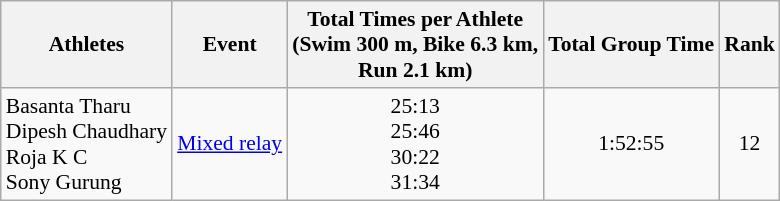<table class=wikitable style=font-size:90%;text-align:center>
<tr>
<th>Athletes</th>
<th>Event</th>
<th>Total Times per Athlete<br>(Swim 300 m, Bike 6.3 km, <br> Run 2.1 km)</th>
<th>Total Group Time</th>
<th>Rank</th>
</tr>
<tr>
<td align=left>Basanta Tharu<br>Dipesh Chaudhary<br>Roja K C<br>Sony Gurung</td>
<td align=left><a href='#'>Mixed relay</a></td>
<td>25:13<br>25:46<br>30:22<br>31:34</td>
<td>1:52:55</td>
<td>12</td>
</tr>
</table>
